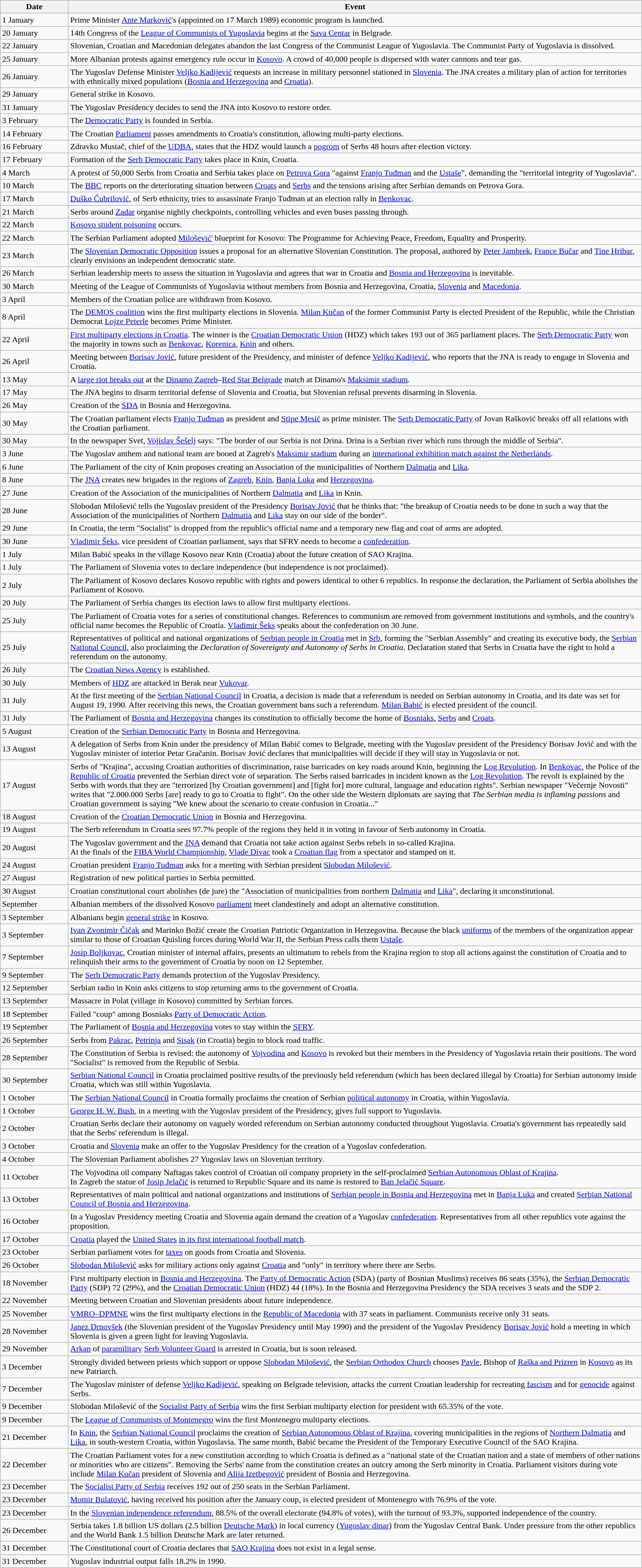<table class="wikitable">
<tr>
<th width="125">Date</th>
<th>Event</th>
</tr>
<tr>
<td>1 January</td>
<td>Prime Minister <a href='#'>Ante Marković</a>'s (appointed on 17 March 1989) economic program is launched.</td>
</tr>
<tr>
<td>20 January</td>
<td>14th Congress of the <a href='#'>League of Communists of Yugoslavia</a> begins at the <a href='#'>Sava Centar</a> in Belgrade.</td>
</tr>
<tr>
<td>22 January</td>
<td>Slovenian, Croatian and Macedonian delegates abandon the last Congress of the Communist League of Yugoslavia. The Communist Party of Yugoslavia is dissolved.</td>
</tr>
<tr>
<td>25 January</td>
<td>More Albanian protests against emergency rule occur in <a href='#'>Kosovo</a>. A crowd of 40,000 people is dispersed with water cannons and tear gas.</td>
</tr>
<tr>
<td>26 January</td>
<td>The Yugoslav Defense Minister <a href='#'>Veljko Kadijević</a> requests an increase in military personnel stationed in <a href='#'>Slovenia</a>. The JNA creates a military plan of action for territories with ethnically mixed populations (<a href='#'>Bosnia and Herzegovina</a> and <a href='#'>Croatia</a>).</td>
</tr>
<tr>
<td>29 January</td>
<td>General strike in Kosovo.</td>
</tr>
<tr>
<td>31 January</td>
<td>The Yugoslav Presidency decides to send the JNA into Kosovo to restore order.</td>
</tr>
<tr>
<td>3 February</td>
<td>The <a href='#'>Democratic Party</a> is founded in Serbia.</td>
</tr>
<tr>
<td>14 February</td>
<td>The Croatian <a href='#'>Parliament</a> passes amendments to Croatia's constitution, allowing multi-party elections.</td>
</tr>
<tr>
<td>16 February</td>
<td>Zdravko Mustač, chief of the <a href='#'>UDBA</a>, states that the HDZ would launch a <a href='#'>pogrom</a> of Serbs 48 hours after election victory.</td>
</tr>
<tr>
<td>17 February</td>
<td>Formation of the <a href='#'>Serb Democratic Party</a> takes place in Knin, Croatia.</td>
</tr>
<tr>
<td>4 March</td>
<td>A protest of 50,000 Serbs from Croatia and Serbia takes place on <a href='#'>Petrova Gora</a> "against <a href='#'>Franjo Tuđman</a> and the <a href='#'>Ustaše</a>", demanding the "territorial integrity of Yugoslavia".</td>
</tr>
<tr>
<td>10 March</td>
<td>The <a href='#'>BBC</a> reports on the deteriorating situation between <a href='#'>Croats</a> and <a href='#'>Serbs</a> and the tensions arising after Serbian demands on Petrova Gora.</td>
</tr>
<tr>
<td>17 March</td>
<td><a href='#'>Duško Čubrilović</a>, of Serb ethnicity, tries to assassinate Franjo Tuđman at an election rally in <a href='#'>Benkovac</a>.</td>
</tr>
<tr>
<td>21 March</td>
<td>Serbs around <a href='#'>Zadar</a> organise nightly checkpoints, controlling vehicles and even buses passing through.</td>
</tr>
<tr>
<td>22 March</td>
<td><a href='#'>Kosovo student poisoning</a> occurs.</td>
</tr>
<tr>
<td>22 March</td>
<td>The Serbian Parliament adopted <a href='#'>Milošević'</a> blueprint for Kosovo: The Programme for Achieving Peace, Freedom, Equality and Prosperity.</td>
</tr>
<tr>
<td>23 March</td>
<td>The <a href='#'>Slovenian Democratic Opposition</a> issues a proposal for an alternative Slovenian Constitution. The proposal, authored by <a href='#'>Peter Jambrek</a>, <a href='#'>France Bučar</a> and <a href='#'>Tine Hribar</a>, clearly envisions an independent democratic state.</td>
</tr>
<tr>
<td>26 March</td>
<td>Serbian leadership meets to assess the situation in Yugoslavia and agrees that war in Croatia and <a href='#'>Bosnia and Herzegovina</a> is inevitable.</td>
</tr>
<tr>
<td>30 March</td>
<td>Meeting of the League of Communists of Yugoslavia without members from Bosnia and Herzegovina, Croatia, <a href='#'>Slovenia</a> and <a href='#'>Macedonia</a>.</td>
</tr>
<tr>
<td>3 April</td>
<td>Members of the Croatian police are withdrawn from Kosovo.</td>
</tr>
<tr>
<td>8 April</td>
<td>The <a href='#'>DEMOS coalition</a> wins the first multiparty elections in Slovenia. <a href='#'>Milan Kučan</a> of the former Communist Party is elected President of the Republic, while the Christian Democrat <a href='#'>Lojze Peterle</a> becomes Prime Minister.</td>
</tr>
<tr>
<td>22 April</td>
<td><a href='#'>First multiparty elections in Croatia</a>. The winner is the <a href='#'>Croatian Democratic Union</a> (HDZ) which takes 193 out of 365 parliament places. The <a href='#'>Serb Democratic Party</a> won the majority in towns such as <a href='#'>Benkovac</a>, <a href='#'>Korenica</a>, <a href='#'>Knin</a> and others.</td>
</tr>
<tr>
<td>26 April</td>
<td>Meeting between <a href='#'>Borisav Jović</a>, future president of the Presidency, and minister of defence <a href='#'>Veljko Kadijević</a>, who reports that the JNA is ready to engage in Slovenia and Croatia.</td>
</tr>
<tr>
<td>13 May</td>
<td>A <a href='#'>large riot breaks out</a> at the <a href='#'>Dinamo Zagreb</a>–<a href='#'>Red Star Belgrade</a> match at Dinamo's <a href='#'>Maksimir stadium</a>.</td>
</tr>
<tr>
<td>17 May</td>
<td>The JNA begins to disarm territorial defense of Slovenia and Croatia, but Slovenian refusal prevents disarming in Slovenia.</td>
</tr>
<tr>
<td>26 May</td>
<td>Creation of the <a href='#'>SDA</a> in Bosnia and Herzegovina.</td>
</tr>
<tr>
<td>30 May</td>
<td>The Croatian parliament elects <a href='#'>Franjo Tuđman</a> as president and <a href='#'>Stipe Mesić</a> as prime minister. The <a href='#'>Serb Democratic Party</a> of Jovan Rašković breaks off all relations with the Croatian parliament.</td>
</tr>
<tr>
<td>30 May</td>
<td>In the newspaper Svet, <a href='#'>Vojislav Šešelj</a> says: "The border of our Serbia is not Drina. Drina is a Serbian river which runs through the middle of Serbia".</td>
</tr>
<tr>
<td>3 June</td>
<td>The Yugoslav anthem and national team are booed at Zagreb's <a href='#'>Maksimir stadium</a> during an <a href='#'>international exhibition match against the Netherlands</a>.</td>
</tr>
<tr>
<td>6 June</td>
<td>The Parliament of the city of Knin proposes creating an Association of the municipalities of Northern <a href='#'>Dalmatia</a> and <a href='#'>Lika</a>.</td>
</tr>
<tr>
<td>8 June</td>
<td>The <a href='#'>JNA</a> creates new brigades in the regions of <a href='#'>Zagreb</a>, <a href='#'>Knin</a>, <a href='#'>Banja Luka</a> and <a href='#'>Herzegovina</a>.</td>
</tr>
<tr>
<td>27 June</td>
<td>Creation of the Association of the municipalities of Northern <a href='#'>Dalmatia</a> and <a href='#'>Lika</a> in Knin.</td>
</tr>
<tr>
<td>28 June</td>
<td>Slobodan Milošević tells the Yugoslav president of the Presidency <a href='#'>Borisav Jović</a> that he thinks that: "the breakup of Croatia needs to be done in such a way that the Association of the municipalities of Northern <a href='#'>Dalmatia</a> and <a href='#'>Lika</a> stay on our side of the border".</td>
</tr>
<tr>
<td>29 June</td>
<td>In Croatia, the term "Socialist" is dropped from the republic's official name and a temporary new flag and coat of arms are adopted.</td>
</tr>
<tr>
<td>30 June</td>
<td><a href='#'>Vladimir Šeks</a>, vice president of Croatian parliament, says that SFRY needs to become a <a href='#'>confederation</a>.</td>
</tr>
<tr>
<td>1 July</td>
<td>Milan Babić speaks in the village Kosovo near Knin (Croatia) about the future creation of SAO Krajina.</td>
</tr>
<tr>
<td>1 July</td>
<td>The Parliament of Slovenia votes to declare independence (but independence is not proclaimed).</td>
</tr>
<tr>
<td>2 July</td>
<td>The Parliament of Kosovo declares Kosovo republic with rights and powers identical to other 6 republics. In response the declaration, the Parliament of Serbia abolishes the Parliament of Kosovo.</td>
</tr>
<tr>
<td>20 July</td>
<td>The Parliament of Serbia changes its election laws to allow first multiparty elections.</td>
</tr>
<tr>
<td>25 July</td>
<td>The Parliament of Croatia votes for a series of constitutional changes. References to communism are removed from government institutions and symbols, and the country's official name becomes the Republic of Croatia. <a href='#'>Vladimir Šeks</a> speaks about the confederation on 30 June.</td>
</tr>
<tr>
<td>25 July</td>
<td>Representatives of political and national organizations of <a href='#'>Serbian people in Croatia</a> met in <a href='#'>Srb</a>, forming the "Serbian Assembly" and creating its executive body, the <a href='#'>Serbian National Council</a>, also proclaiming the <em>Declaration of Sovereignty and Autonomy of Serbs in Croatia</em>. Declaration stated that Serbs in Croatia have the right to hold a referendum on the autonomy.</td>
</tr>
<tr>
<td>26 July</td>
<td>The <a href='#'>Croatian News Agency</a> is established.</td>
</tr>
<tr>
<td>30 July</td>
<td>Members of <a href='#'>HDZ</a> are attacked in Berak near <a href='#'>Vukovar</a>.</td>
</tr>
<tr>
<td>31 July</td>
<td>At the first meeting of the <a href='#'>Serbian National Council</a> in Croatia, a decision is made that a referendum is needed on Serbian autonomy in Croatia, and its date was set for August 19, 1990. After receiving this news, the Croatian government bans such a referendum. <a href='#'>Milan Babić</a> is elected president of the council.</td>
</tr>
<tr>
<td>31 July</td>
<td>The Parliament of <a href='#'>Bosnia and Herzegovina</a> changes its constitution to officially become the home of <a href='#'>Bosniaks</a>, <a href='#'>Serbs</a> and <a href='#'>Croats</a>.</td>
</tr>
<tr>
<td>5 August</td>
<td>Creation of the <a href='#'>Serbian Democratic Party</a> in Bosnia and Herzegovina.</td>
</tr>
<tr>
<td>13 August</td>
<td>A delegation of Serbs from Knin under the presidency of Milan Babić comes to Belgrade, meeting with the Yugoslav president of the Presidency Borisav Jović and with the Yugoslav minister of interior Petar Gračanin. Borisav Jović declares that municipalities will decide if they will stay in Yugoslavia or not.</td>
</tr>
<tr>
<td>17 August</td>
<td>Serbs of "Krajina", accusing Croatian authorities of discrimination, raise barricades on key roads around Knin, beginning the <a href='#'>Log Revolution</a>. In <a href='#'>Benkovac</a>, the Police of the <a href='#'>Republic of Croatia</a> prevented the Serbian direct vote of separation. The Serbs raised barricades in incident known as the <a href='#'>Log Revolution</a>.  The revolt is explained by the Serbs with words that they are "terrorized [by Croatian government] and [fight for] more cultural, language and education rights". Serbian newspaper "Večernje Novosti" writes that "2.000.000 Serbs [are] ready to go to Croatia to fight". On the other side the Western diplomats are saying that <em>The Serbian media is inflaming passions</em> and Croatian government is saying "We knew about the scenario to create confusion in Croatia..."</td>
</tr>
<tr>
<td>18 August</td>
<td>Creation of the <a href='#'>Croatian Democratic Union</a> in Bosnia and Herzegovina.</td>
</tr>
<tr>
<td>19 August</td>
<td>The Serb referendum in Croatia sees 97.7% people of the regions they held it in voting in favour of Serb autonomy in Croatia.</td>
</tr>
<tr>
<td>20 August</td>
<td>The Yugoslav government and the <a href='#'>JNA</a> demand that Croatia not take action against Serbs rebels in so-called Krajina.<br>At the finals of the <a href='#'>FIBA World Championship</a>, <a href='#'>Vlade Divac</a> took a <a href='#'>Croatian flag</a> from a spectator and stamped on it.</td>
</tr>
<tr>
<td>24 August</td>
<td>Croatian president <a href='#'>Franjo Tuđman</a> asks for a meeting with Serbian president <a href='#'>Slobodan Milošević</a>.</td>
</tr>
<tr>
<td>27 August</td>
<td>Registration of new political parties in Serbia permitted.</td>
</tr>
<tr>
<td>30 August</td>
<td>Croatian constitutional court abolishes (de jure) the "Association of municipalities from northern <a href='#'>Dalmatia</a> and <a href='#'>Lika</a>", declaring it unconstitutional.</td>
</tr>
<tr>
<td>September</td>
<td>Albanian members of the dissolved Kosovo <a href='#'>parliament</a> meet clandestinely and adopt an alternative constitution.</td>
</tr>
<tr>
<td>3 September</td>
<td>Albanians begin <a href='#'>general strike</a> in Kosovo.</td>
</tr>
<tr>
<td>3 September</td>
<td><a href='#'>Ivan Zvonimir Čičak</a> and Marinko Božić create the Croatian Patriotic Organization in Herzegovina. Because the black <a href='#'>uniforms</a> of the members of the organization appear similar to those of Croatian Quisling forces during World War II, the Serbian Press calls them <a href='#'>Ustaše</a>.</td>
</tr>
<tr>
<td>7 September</td>
<td><a href='#'>Josip Boljkovac</a>, Croatian minister of internal affairs, presents an ultimatum to rebels from the Krajina region to stop all actions against the constitution of Croatia and to relinquish their arms to the government of Croatia by noon on 12 September.</td>
</tr>
<tr>
<td>9 September</td>
<td>The <a href='#'>Serb Democratic Party</a> demands protection of the Yugoslav Presidency.</td>
</tr>
<tr>
<td>12 September</td>
<td>Serbian radio in Knin asks citizens to stop returning arms to the government of Croatia.</td>
</tr>
<tr>
<td>13 September</td>
<td>Massacre in Polat (village in Kosovo) committed by Serbian forces.</td>
</tr>
<tr>
<td>18 September</td>
<td>Failed "coup" among Bosniaks <a href='#'>Party of Democratic Action</a>.</td>
</tr>
<tr>
<td>19 September</td>
<td>The Parliament of <a href='#'>Bosnia and Herzegovina</a> votes to stay within the <a href='#'>SFRY</a>.</td>
</tr>
<tr>
<td>26 September</td>
<td>Serbs from <a href='#'>Pakrac</a>, <a href='#'>Petrinja</a> and <a href='#'>Sisak</a> (in Croatia) begin to block road traffic.</td>
</tr>
<tr>
<td>28 September</td>
<td>The Constitution of Serbia is revised: the autonomy of <a href='#'>Vojvodina</a> and <a href='#'>Kosovo</a> is revoked but their members in the Presidency of Yugoslavia retain their positions. The word "Socialist" is removed from the Republic of Serbia.</td>
</tr>
<tr>
<td>30 September</td>
<td><a href='#'>Serbian National Council</a> in Croatia proclaimed positive results of the previously held referendum (which has been declared illegal by Croatia) for Serbian autonomy inside Croatia, which was still within Yugoslavia.</td>
</tr>
<tr>
<td>1 October</td>
<td>The <a href='#'>Serbian National Council</a> in Croatia formally proclaims the creation of Serbian <a href='#'>political autonomy</a> in Croatia, within Yugoslavia.</td>
</tr>
<tr>
<td>1 October</td>
<td><a href='#'>George H. W. Bush</a>, in a meeting with the Yugoslav president of the Presidency, gives full support to Yugoslavia.</td>
</tr>
<tr>
<td>2 October</td>
<td>Croatian Serbs declare their autonomy on vaguely worded referendum on Serbian autonomy conducted throughout Yugoslavia. Croatia's government has repeatedly said that the Serbs' referendum is illegal.</td>
</tr>
<tr>
<td>3 October</td>
<td>Croatia and <a href='#'>Slovenia</a> make an offer to the Yugoslav Presidency for the creation of a Yugoslav confederation.</td>
</tr>
<tr>
<td>4 October</td>
<td>The Slovenian Parliament abolishes 27 Yugoslav laws on Slovenian territory.</td>
</tr>
<tr>
<td>11 October</td>
<td>The Vojvodina oil company Naftagas takes control of Croatian oil company propriety in the self-proclaimed <a href='#'>Serbian Autonomous Oblast of Krajina</a>.<br>In Zagreb the statue of <a href='#'>Josip Jelačić</a> is returned to Republic Square and its name is restored to <a href='#'>Ban Jelačić Square</a>.</td>
</tr>
<tr>
<td>13 October</td>
<td>Representatives of main political and national organizations and institutions of <a href='#'>Serbian people in Bosnia and Herzegovina</a> met in <a href='#'>Banja Luka</a> and created <a href='#'>Serbian National Council of Bosnia and Herzegovina</a>.</td>
</tr>
<tr>
<td>16 October</td>
<td>In a Yugoslav Presidency meeting Croatia and Slovenia again demand the creation of a Yugoslav <a href='#'>confederation</a>. Representatives from all other republics vote against the proposition.</td>
</tr>
<tr>
<td>17 October</td>
<td><a href='#'>Croatia</a> played the <a href='#'>United States</a> <a href='#'>in its first international football match</a>.</td>
</tr>
<tr>
<td>23 October</td>
<td>Serbian parliament votes for <a href='#'>taxes</a> on goods from Croatia and Slovenia.</td>
</tr>
<tr>
<td>26 October</td>
<td><a href='#'>Slobodan Milošević</a> asks for military actions only against <a href='#'>Croatia</a> and "only" in territory where there are Serbs.</td>
</tr>
<tr>
<td>18 November</td>
<td>First multiparty election in <a href='#'>Bosnia and Herzegovina</a>.  The <a href='#'>Party of Democratic Action</a> (SDA) (party of Bosnian Muslims) receives 86 seats (35%), the <a href='#'>Serbian Democratic Party</a> (SDP) 72 (29%), and the <a href='#'>Croatian Democratic Union</a> (HDZ) 44 (18%).  In the Bosnia and Herzegovina Presidency the SDA receives 3 seats and the SDP 2.</td>
</tr>
<tr>
<td>22 November</td>
<td>Meeting between Croatian and Slovenian presidents about future independence.</td>
</tr>
<tr>
<td>25 November</td>
<td><a href='#'>VMRO–DPMNE</a> wins the first multiparty elections in the <a href='#'>Republic of Macedonia</a> with 37 seats in parliament. Communists receive only 31 seats.</td>
</tr>
<tr>
<td>28 November</td>
<td><a href='#'>Janez Drnovšek</a> (the Slovenian president of the Yugoslav Presidency until May 1990) and the president of the Yugoslav Presidency <a href='#'>Borisav Jović</a> hold a meeting in which Slovenia is given a green light for leaving Yugoslavia.</td>
</tr>
<tr>
<td>29 November</td>
<td><a href='#'>Arkan</a> of <a href='#'>paramilitary</a> <a href='#'>Serb Volunteer Guard</a> is arrested in Croatia, but is soon released.</td>
</tr>
<tr>
<td>3 December</td>
<td>Strongly divided between priests which support or oppose <a href='#'>Slobodan Milošević</a>, the <a href='#'>Serbian Orthodox Church</a> chooses <a href='#'>Pavle</a>, Bishop of <a href='#'>Raška and Prizren</a> in <a href='#'>Kosovo</a> as its new Patriarch.</td>
</tr>
<tr>
<td>7 December</td>
<td>The Yugoslav minister of defense <a href='#'>Veljko Kadijević</a>, speaking on Belgrade television, attacks the current Croatian leadership for recreating <a href='#'>fascism</a> and for <a href='#'>genocide</a> against Serbs.</td>
</tr>
<tr>
<td>9 December</td>
<td>Slobodan Milošević of the <a href='#'>Socialist Party of Serbia</a> wins the first Serbian multiparty election for president with 65.35% of the vote.</td>
</tr>
<tr>
<td>9 December</td>
<td>The <a href='#'>League of Communists of Montenegro</a> wins the first Montenegro multiparty elections.</td>
</tr>
<tr>
<td>21 December</td>
<td>In <a href='#'>Knin</a>, the <a href='#'>Serbian National Council</a> proclaims the creation of <a href='#'>Serbian Autonomous Oblast of Krajina</a>, covering municipalities in the regions of <a href='#'>Northern Dalmatia</a> and <a href='#'>Lika</a>, in south-western Croatia, within Yugoslavia. The same month, Babić became the President of the Temporary Executive Council of the SAO Krajina.</td>
</tr>
<tr>
<td>22 December</td>
<td>The Croatian Parliament votes for a new constitution according to which Croatia is defined as a "national state of the Croatian nation and a state of members of other nations or minorities who are citizens". Removing the Serbs' name from the constitution creates an outcry among the Serb minority in Croatia. Parliament visitors during vote include <a href='#'>Milan Kučan</a> president of Slovenia and <a href='#'>Alija Izetbegović</a> president of Bosnia and Herzegovina.</td>
</tr>
<tr>
<td>23 December</td>
<td>The <a href='#'>Socialist Party of Serbia</a> receives 192 out of 250 seats in the Serbian Parliament.</td>
</tr>
<tr>
<td>23 December</td>
<td><a href='#'>Momir Bulatović</a>, having received his position after the January coup, is elected president of Montenegro with 76.9% of the vote.</td>
</tr>
<tr>
<td>23 December</td>
<td>In the <a href='#'>Slovenian independence referendum</a>, 88.5% of the overall electorate (94.8% of votes), with the turnout of 93.3%, supported independence of the country.</td>
</tr>
<tr>
<td>26 December</td>
<td>Serbia takes 1.8 billion US dollars (2.5 billion <a href='#'>Deutsche Mark</a>) in local currency (<a href='#'>Yugoslav dinar</a>) from the Yugoslav Central Bank. Under pressure from the other republics and the World Bank 1.5 billion Deutsche Mark are later returned.</td>
</tr>
<tr>
<td>31 December</td>
<td>The Constitutional court of Croatia declares that <a href='#'>SAO Krajina</a> does not exist in a legal sense.</td>
</tr>
<tr>
<td>31 December</td>
<td>Yugoslav industrial output falls 18.2% in 1990.</td>
</tr>
</table>
